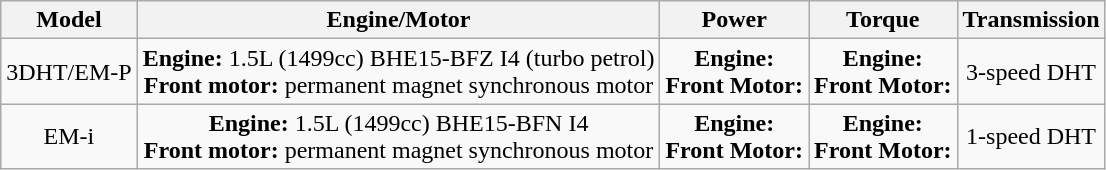<table class="wikitable" style="text-align: center;">
<tr>
<th>Model</th>
<th>Engine/Motor</th>
<th>Power</th>
<th>Torque</th>
<th>Transmission</th>
</tr>
<tr>
<td>3DHT/EM-P</td>
<td rowspan="1"><strong>Engine:</strong> 1.5L (1499cc) BHE15-BFZ I4 (turbo petrol)<br><strong>Front motor:</strong> permanent magnet synchronous motor</td>
<td><strong>Engine:</strong> <br><strong>Front Motor:</strong> </td>
<td><strong>Engine:</strong> <br><strong>Front Motor:</strong> </td>
<td>3-speed DHT</td>
</tr>
<tr>
<td>EM-i</td>
<td rowspan="1"><strong>Engine:</strong> 1.5L (1499cc) BHE15-BFN I4<br><strong>Front motor:</strong> permanent magnet synchronous motor</td>
<td><strong>Engine:</strong> <br><strong>Front Motor:</strong> </td>
<td><strong>Engine:</strong> <br><strong>Front Motor:</strong> </td>
<td>1-speed DHT</td>
</tr>
</table>
